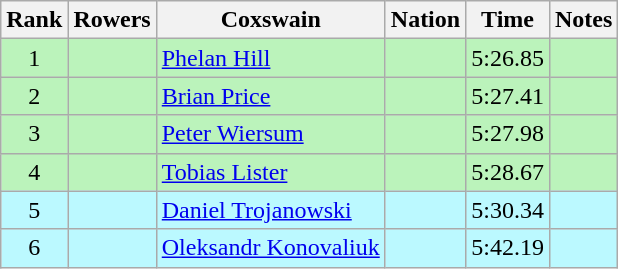<table class="wikitable sortable" style="text-align:center">
<tr>
<th>Rank</th>
<th>Rowers</th>
<th>Coxswain</th>
<th>Nation</th>
<th>Time</th>
<th>Notes</th>
</tr>
<tr bgcolor=bbf3bb>
<td>1</td>
<td></td>
<td align=left><a href='#'>Phelan Hill</a></td>
<td align=left></td>
<td>5:26.85</td>
<td></td>
</tr>
<tr bgcolor=bbf3bb>
<td>2</td>
<td></td>
<td align=left><a href='#'>Brian Price</a></td>
<td align=left></td>
<td>5:27.41</td>
<td></td>
</tr>
<tr bgcolor=bbf3bb>
<td>3</td>
<td></td>
<td align=left><a href='#'>Peter Wiersum</a></td>
<td align=left></td>
<td>5:27.98</td>
<td></td>
</tr>
<tr bgcolor=bbf3bb>
<td>4</td>
<td></td>
<td align=left><a href='#'>Tobias Lister</a></td>
<td align=left></td>
<td>5:28.67</td>
<td></td>
</tr>
<tr bgcolor=bbf9ff>
<td>5</td>
<td></td>
<td align=left><a href='#'>Daniel Trojanowski</a></td>
<td align=left></td>
<td>5:30.34</td>
<td></td>
</tr>
<tr bgcolor=bbf9ff>
<td>6</td>
<td></td>
<td align=left><a href='#'>Oleksandr Konovaliuk</a></td>
<td align=left></td>
<td>5:42.19</td>
<td></td>
</tr>
</table>
